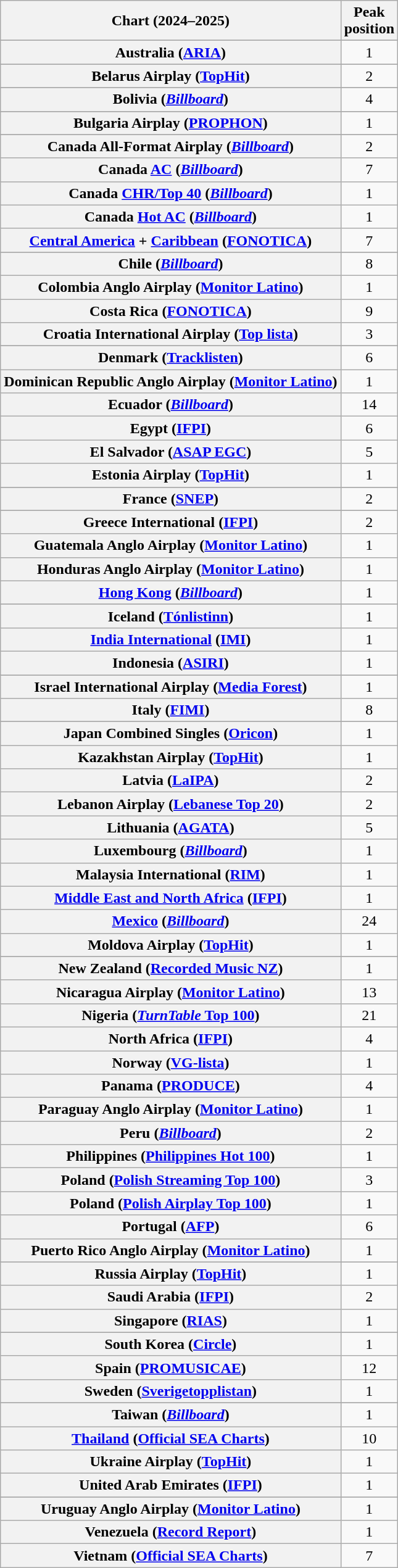<table class="wikitable sortable plainrowheaders" style="text-align:center">
<tr>
<th scope="col">Chart (2024–2025)</th>
<th scope="col">Peak<br>position</th>
</tr>
<tr>
</tr>
<tr>
<th scope="row">Australia (<a href='#'>ARIA</a>)</th>
<td>1</td>
</tr>
<tr>
</tr>
<tr>
<th scope="row">Belarus Airplay (<a href='#'>TopHit</a>)</th>
<td>2</td>
</tr>
<tr>
</tr>
<tr>
</tr>
<tr>
<th scope="row">Bolivia (<em><a href='#'>Billboard</a></em>)</th>
<td>4</td>
</tr>
<tr>
</tr>
<tr>
<th scope="row">Bulgaria Airplay (<a href='#'>PROPHON</a>)</th>
<td>1</td>
</tr>
<tr>
</tr>
<tr>
<th scope="row">Canada All-Format Airplay (<em><a href='#'>Billboard</a></em>)</th>
<td>2</td>
</tr>
<tr>
<th scope="row">Canada <a href='#'>AC</a> (<em><a href='#'>Billboard</a></em>)</th>
<td>7</td>
</tr>
<tr>
<th scope="row">Canada <a href='#'>CHR/Top 40</a> (<em><a href='#'>Billboard</a></em>)</th>
<td>1</td>
</tr>
<tr>
<th scope="row">Canada <a href='#'>Hot AC</a> (<em><a href='#'>Billboard</a></em>)</th>
<td>1</td>
</tr>
<tr>
<th scope="row"><a href='#'>Central America</a> + <a href='#'>Caribbean</a> (<a href='#'>FONOTICA</a>)</th>
<td>7</td>
</tr>
<tr>
</tr>
<tr>
<th scope="row">Chile (<em><a href='#'>Billboard</a></em>)</th>
<td>8</td>
</tr>
<tr>
<th scope="row">Colombia Anglo Airplay (<a href='#'>Monitor Latino</a>)</th>
<td>1</td>
</tr>
<tr>
<th scope="row">Costa Rica (<a href='#'>FONOTICA</a>)</th>
<td>9</td>
</tr>
<tr>
<th scope="row">Croatia International Airplay (<a href='#'>Top lista</a>)</th>
<td>3</td>
</tr>
<tr>
</tr>
<tr>
</tr>
<tr>
<th scope="row">Denmark (<a href='#'>Tracklisten</a>)</th>
<td>6</td>
</tr>
<tr>
<th scope="row">Dominican Republic Anglo Airplay (<a href='#'>Monitor Latino</a>)</th>
<td>1</td>
</tr>
<tr>
<th scope="row">Ecuador (<em><a href='#'>Billboard</a></em>)</th>
<td>14</td>
</tr>
<tr>
<th scope="row">Egypt (<a href='#'>IFPI</a>)</th>
<td>6</td>
</tr>
<tr>
<th scope="row">El Salvador (<a href='#'>ASAP EGC</a>)</th>
<td>5</td>
</tr>
<tr>
<th scope="row">Estonia Airplay (<a href='#'>TopHit</a>)</th>
<td>1</td>
</tr>
<tr>
</tr>
<tr>
<th scope="row">France (<a href='#'>SNEP</a>)</th>
<td>2</td>
</tr>
<tr>
</tr>
<tr>
</tr>
<tr>
<th scope="row">Greece International (<a href='#'>IFPI</a>)</th>
<td>2</td>
</tr>
<tr>
<th scope="row">Guatemala Anglo Airplay (<a href='#'>Monitor Latino</a>)</th>
<td>1</td>
</tr>
<tr>
<th scope="row">Honduras Anglo Airplay (<a href='#'>Monitor Latino</a>)</th>
<td>1</td>
</tr>
<tr>
<th scope="row"><a href='#'>Hong Kong</a> (<em><a href='#'>Billboard</a></em>)</th>
<td>1</td>
</tr>
<tr>
</tr>
<tr>
<th scope="row">Iceland (<a href='#'>Tónlistinn</a>)</th>
<td>1</td>
</tr>
<tr>
<th scope="row"><a href='#'>India International</a> (<a href='#'>IMI</a>)</th>
<td>1</td>
</tr>
<tr>
<th scope="row">Indonesia (<a href='#'>ASIRI</a>)</th>
<td>1</td>
</tr>
<tr>
</tr>
<tr>
<th scope="row">Israel International Airplay (<a href='#'>Media Forest</a>)</th>
<td>1</td>
</tr>
<tr>
<th scope="row">Italy (<a href='#'>FIMI</a>)</th>
<td>8</td>
</tr>
<tr>
</tr>
<tr>
<th scope="row">Japan Combined Singles (<a href='#'>Oricon</a>)</th>
<td>1</td>
</tr>
<tr>
<th scope="row">Kazakhstan Airplay (<a href='#'>TopHit</a>)</th>
<td>1</td>
</tr>
<tr>
<th scope="row">Latvia (<a href='#'>LaIPA</a>)</th>
<td>2</td>
</tr>
<tr>
<th scope="row">Lebanon Airplay (<a href='#'>Lebanese Top 20</a>)</th>
<td>2</td>
</tr>
<tr>
<th scope="row">Lithuania (<a href='#'>AGATA</a>)</th>
<td>5</td>
</tr>
<tr>
<th scope="row">Luxembourg (<em><a href='#'>Billboard</a></em>)</th>
<td>1</td>
</tr>
<tr>
<th scope="row">Malaysia International (<a href='#'>RIM</a>)</th>
<td>1</td>
</tr>
<tr>
<th scope="row"><a href='#'>Middle East and North Africa</a> (<a href='#'>IFPI</a>)</th>
<td>1</td>
</tr>
<tr>
<th scope="row"><a href='#'>Mexico</a> (<a href='#'><em>Billboard</em></a>)</th>
<td>24</td>
</tr>
<tr>
<th scope="row">Moldova Airplay (<a href='#'>TopHit</a>)</th>
<td>1</td>
</tr>
<tr>
</tr>
<tr>
</tr>
<tr>
<th scope="row">New Zealand (<a href='#'>Recorded Music NZ</a>)</th>
<td>1</td>
</tr>
<tr>
<th scope="row">Nicaragua Airplay (<a href='#'>Monitor Latino</a>)</th>
<td>13</td>
</tr>
<tr>
<th scope="row">Nigeria (<a href='#'><em>TurnTable</em> Top 100</a>)</th>
<td>21</td>
</tr>
<tr>
<th scope="row">North Africa (<a href='#'>IFPI</a>)</th>
<td>4</td>
</tr>
<tr>
<th scope="row">Norway (<a href='#'>VG-lista</a>)</th>
<td>1</td>
</tr>
<tr>
<th scope="row">Panama (<a href='#'>PRODUCE</a>)</th>
<td>4</td>
</tr>
<tr>
<th scope="row">Paraguay Anglo Airplay (<a href='#'>Monitor Latino</a>)</th>
<td>1</td>
</tr>
<tr>
<th scope="row">Peru (<em><a href='#'>Billboard</a></em>)</th>
<td>2</td>
</tr>
<tr>
<th scope="row">Philippines (<a href='#'>Philippines Hot 100</a>)</th>
<td>1</td>
</tr>
<tr>
<th scope="row">Poland (<a href='#'>Polish Streaming Top 100</a>)</th>
<td>3</td>
</tr>
<tr>
<th scope="row">Poland (<a href='#'>Polish Airplay Top 100</a>)</th>
<td>1</td>
</tr>
<tr>
<th scope="row">Portugal (<a href='#'>AFP</a>)</th>
<td>6</td>
</tr>
<tr>
<th scope="row">Puerto Rico Anglo Airplay (<a href='#'>Monitor Latino</a>)</th>
<td>1</td>
</tr>
<tr>
</tr>
<tr>
</tr>
<tr>
<th scope="row">Russia Airplay (<a href='#'>TopHit</a>)</th>
<td>1</td>
</tr>
<tr>
<th scope="row">Saudi Arabia (<a href='#'>IFPI</a>)</th>
<td>2</td>
</tr>
<tr>
<th scope="row">Singapore (<a href='#'>RIAS</a>)</th>
<td>1</td>
</tr>
<tr>
</tr>
<tr>
</tr>
<tr>
</tr>
<tr>
<th scope="row">South Korea (<a href='#'>Circle</a>)</th>
<td>1</td>
</tr>
<tr>
<th scope="row">Spain (<a href='#'>PROMUSICAE</a>)</th>
<td>12</td>
</tr>
<tr>
<th scope="row">Sweden (<a href='#'>Sverigetopplistan</a>)</th>
<td>1</td>
</tr>
<tr>
</tr>
<tr>
<th scope="row">Taiwan (<em><a href='#'>Billboard</a></em>)</th>
<td>1</td>
</tr>
<tr>
<th scope="row"><a href='#'>Thailand</a> (<a href='#'>Official SEA Charts</a>)</th>
<td>10</td>
</tr>
<tr>
<th scope="row">Ukraine Airplay (<a href='#'>TopHit</a>)</th>
<td>1</td>
</tr>
<tr>
<th scope="row">United Arab Emirates (<a href='#'>IFPI</a>)</th>
<td>1</td>
</tr>
<tr>
</tr>
<tr>
</tr>
<tr>
</tr>
<tr>
</tr>
<tr>
</tr>
<tr>
</tr>
<tr>
</tr>
<tr>
</tr>
<tr>
<th scope="row">Uruguay Anglo Airplay (<a href='#'>Monitor Latino</a>)</th>
<td>1</td>
</tr>
<tr>
<th scope="row">Venezuela (<a href='#'>Record Report</a>)</th>
<td>1</td>
</tr>
<tr>
<th scope="row">Vietnam (<a href='#'>Official SEA Charts</a>)</th>
<td>7</td>
</tr>
</table>
